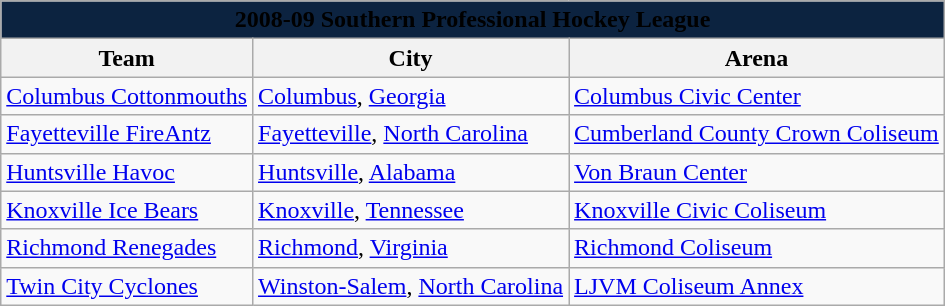<table class="wikitable" style="width:auto">
<tr>
<td bgcolor="#0C2340" align="center" colspan="5"><strong><span>2008-09 Southern Professional Hockey League</span></strong></td>
</tr>
<tr>
<th>Team</th>
<th>City</th>
<th>Arena</th>
</tr>
<tr>
<td><a href='#'>Columbus Cottonmouths</a></td>
<td><a href='#'>Columbus</a>, <a href='#'>Georgia</a></td>
<td><a href='#'>Columbus Civic Center</a></td>
</tr>
<tr>
<td><a href='#'>Fayetteville FireAntz</a></td>
<td><a href='#'>Fayetteville</a>, <a href='#'>North Carolina</a></td>
<td><a href='#'>Cumberland County Crown Coliseum</a></td>
</tr>
<tr>
<td><a href='#'>Huntsville Havoc</a></td>
<td><a href='#'>Huntsville</a>, <a href='#'>Alabama</a></td>
<td><a href='#'>Von Braun Center</a></td>
</tr>
<tr>
<td><a href='#'>Knoxville Ice Bears</a></td>
<td><a href='#'>Knoxville</a>, <a href='#'>Tennessee</a></td>
<td><a href='#'>Knoxville Civic Coliseum</a></td>
</tr>
<tr>
<td><a href='#'>Richmond Renegades</a></td>
<td><a href='#'>Richmond</a>, <a href='#'>Virginia</a></td>
<td><a href='#'>Richmond Coliseum</a></td>
</tr>
<tr>
<td><a href='#'>Twin City Cyclones</a></td>
<td><a href='#'>Winston-Salem</a>, <a href='#'>North Carolina</a></td>
<td><a href='#'>LJVM Coliseum Annex</a></td>
</tr>
</table>
